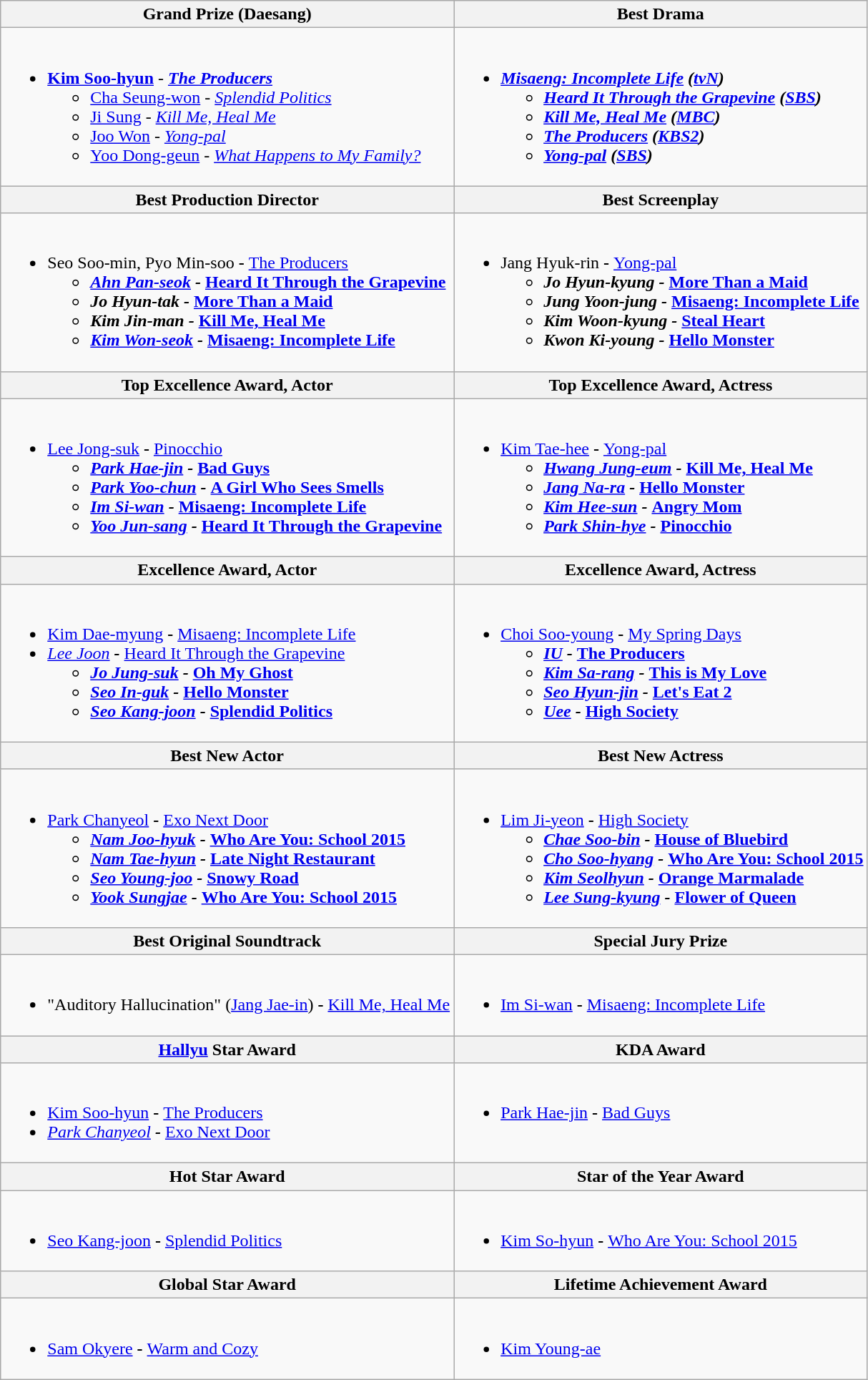<table class="wikitable">
<tr>
<th style="width="50%">Grand Prize (Daesang)</th>
<th style="width="50%">Best Drama</th>
</tr>
<tr>
<td valign="top"><br><ul><li><strong><a href='#'>Kim Soo-hyun</a></strong> - <strong><em><a href='#'>The Producers</a></em></strong><ul><li><a href='#'>Cha Seung-won</a> - <em><a href='#'>Splendid Politics</a></em></li><li><a href='#'>Ji Sung</a> - <em><a href='#'>Kill Me, Heal Me</a></em></li><li><a href='#'>Joo Won</a> - <em><a href='#'>Yong-pal</a></em></li><li><a href='#'>Yoo Dong-geun</a> - <em><a href='#'>What Happens to My Family?</a></em></li></ul></li></ul></td>
<td valign="top"><br><ul><li><strong><em><a href='#'>Misaeng: Incomplete Life</a><em> (<a href='#'>tvN</a>)<strong><ul><li></em><a href='#'>Heard It Through the Grapevine</a><em> (<a href='#'>SBS</a>)</li><li></em><a href='#'>Kill Me, Heal Me</a><em> (<a href='#'>MBC</a>)</li><li></em><a href='#'>The Producers</a><em> (<a href='#'>KBS2</a>)</li><li></em><a href='#'>Yong-pal</a><em> (<a href='#'>SBS</a>)</li></ul></li></ul></td>
</tr>
<tr>
<th style="width="50%">Best Production Director</th>
<th style="width="50%">Best Screenplay</th>
</tr>
<tr>
<td valign="top"><br><ul><li></strong>Seo Soo-min, Pyo Min-soo<strong> - </em></strong><a href='#'>The Producers</a><strong><em><ul><li><a href='#'>Ahn Pan-seok</a> - </em><a href='#'>Heard It Through the Grapevine</a><em></li><li>Jo Hyun-tak - </em><a href='#'>More Than a Maid</a><em></li><li>Kim Jin-man - </em><a href='#'>Kill Me, Heal Me</a><em></li><li><a href='#'>Kim Won-seok</a> - </em><a href='#'>Misaeng: Incomplete Life</a><em></li></ul></li></ul></td>
<td valign="top"><br><ul><li></strong>Jang Hyuk-rin<strong> - </em></strong><a href='#'>Yong-pal</a><strong><em><ul><li>Jo Hyun-kyung - </em><a href='#'>More Than a Maid</a><em></li><li>Jung Yoon-jung - </em><a href='#'>Misaeng: Incomplete Life</a><em></li><li>Kim Woon-kyung - </em><a href='#'>Steal Heart</a><em></li><li>Kwon Ki-young - </em><a href='#'>Hello Monster</a><em></li></ul></li></ul></td>
</tr>
<tr>
<th style="width="50%">Top Excellence Award, Actor</th>
<th style="width="50%">Top Excellence Award, Actress</th>
</tr>
<tr>
<td valign="top"><br><ul><li></strong><a href='#'>Lee Jong-suk</a><strong> - </em></strong><a href='#'>Pinocchio</a><strong><em><ul><li><a href='#'>Park Hae-jin</a> - </em><a href='#'>Bad Guys</a><em></li><li><a href='#'>Park Yoo-chun</a> - </em><a href='#'>A Girl Who Sees Smells</a><em></li><li><a href='#'>Im Si-wan</a> - </em><a href='#'>Misaeng: Incomplete Life</a><em></li><li><a href='#'>Yoo Jun-sang</a> - </em><a href='#'>Heard It Through the Grapevine</a><em></li></ul></li></ul></td>
<td valign="top"><br><ul><li></strong><a href='#'>Kim Tae-hee</a><strong> - </em></strong><a href='#'>Yong-pal</a><strong><em><ul><li><a href='#'>Hwang Jung-eum</a> - </em><a href='#'>Kill Me, Heal Me</a><em></li><li><a href='#'>Jang Na-ra</a> - </em><a href='#'>Hello Monster</a><em></li><li><a href='#'>Kim Hee-sun</a> - </em><a href='#'>Angry Mom</a><em></li><li><a href='#'>Park Shin-hye</a> - </em><a href='#'>Pinocchio</a><em></li></ul></li></ul></td>
</tr>
<tr>
<th style="width="50%">Excellence Award, Actor</th>
<th style="width="50%">Excellence Award, Actress</th>
</tr>
<tr>
<td valign="top"><br><ul><li></strong><a href='#'>Kim Dae-myung</a><strong> - </em></strong><a href='#'>Misaeng: Incomplete Life</a><strong><em></li><li></strong><a href='#'>Lee Joon</a><strong> - </em></strong><a href='#'>Heard It Through the Grapevine</a><strong><em><ul><li><a href='#'>Jo Jung-suk</a> - </em><a href='#'>Oh My Ghost</a><em></li><li><a href='#'>Seo In-guk</a> - </em><a href='#'>Hello Monster</a><em></li><li><a href='#'>Seo Kang-joon</a> - </em><a href='#'>Splendid Politics</a><em></li></ul></li></ul></td>
<td valign="top"><br><ul><li></strong><a href='#'>Choi Soo-young</a><strong> - </em></strong><a href='#'>My Spring Days</a><strong><em><ul><li><a href='#'>IU</a> - </em><a href='#'>The Producers</a><em></li><li><a href='#'>Kim Sa-rang</a> - </em><a href='#'>This is My Love</a><em></li><li><a href='#'>Seo Hyun-jin</a> - </em><a href='#'>Let's Eat 2</a><em></li><li><a href='#'>Uee</a> - </em><a href='#'>High Society</a><em></li></ul></li></ul></td>
</tr>
<tr>
<th style="width="50%">Best New Actor</th>
<th style="width="50%">Best New Actress</th>
</tr>
<tr>
<td valign="top"><br><ul><li></strong><a href='#'>Park Chanyeol</a><strong> - </em></strong><a href='#'>Exo Next Door</a><strong><em><ul><li><a href='#'>Nam Joo-hyuk</a> - </em><a href='#'>Who Are You: School 2015</a><em></li><li><a href='#'>Nam Tae-hyun</a> - </em><a href='#'>Late Night Restaurant</a><em></li><li><a href='#'>Seo Young-joo</a> - </em><a href='#'>Snowy Road</a><em></li><li><a href='#'>Yook Sungjae</a> - </em><a href='#'>Who Are You: School 2015</a><em></li></ul></li></ul></td>
<td valign="top"><br><ul><li></strong><a href='#'>Lim Ji-yeon</a><strong> - </em></strong><a href='#'>High Society</a><strong><em><ul><li><a href='#'>Chae Soo-bin</a> - </em><a href='#'>House of Bluebird</a><em></li><li><a href='#'>Cho Soo-hyang</a> - </em><a href='#'>Who Are You: School 2015</a><em></li><li><a href='#'>Kim Seolhyun</a> - </em><a href='#'>Orange Marmalade</a><em></li><li><a href='#'>Lee Sung-kyung</a> - </em><a href='#'>Flower of Queen</a><em></li></ul></li></ul></td>
</tr>
<tr>
<th style="width="50%">Best Original Soundtrack</th>
<th style="width="50%">Special Jury Prize</th>
</tr>
<tr>
<td valign="top"><br><ul><li></strong>"Auditory Hallucination" (<a href='#'>Jang Jae-in</a>)<strong> - </em></strong><a href='#'>Kill Me, Heal Me</a><strong><em></li></ul></td>
<td valign="top"><br><ul><li></strong><a href='#'>Im Si-wan</a><strong> - </em></strong><a href='#'>Misaeng: Incomplete Life</a><strong><em></li></ul></td>
</tr>
<tr>
<th style="width="50%"><a href='#'>Hallyu</a> Star Award</th>
<th style="width="50%">KDA Award</th>
</tr>
<tr>
<td valign="top"><br><ul><li></strong><a href='#'>Kim Soo-hyun</a><strong> - </em></strong><a href='#'>The Producers</a><strong><em></li><li></strong><a href='#'>Park Chanyeol</a><strong> - </em></strong><a href='#'>Exo Next Door</a><strong><em></li></ul></td>
<td valign="top"><br><ul><li></strong><a href='#'>Park Hae-jin</a><strong> - </em></strong><a href='#'>Bad Guys</a><strong><em></li></ul></td>
</tr>
<tr>
<th style="width="50%">Hot Star Award</th>
<th style="width="50%">Star of the Year Award</th>
</tr>
<tr>
<td valign="top"><br><ul><li></strong><a href='#'>Seo Kang-joon</a><strong> - </em></strong><a href='#'>Splendid Politics</a><strong><em></li></ul></td>
<td valign="top"><br><ul><li></strong><a href='#'>Kim So-hyun</a><strong> - </em></strong><a href='#'>Who Are You: School 2015</a><strong><em></li></ul></td>
</tr>
<tr>
<th style="width="50%">Global Star Award</th>
<th style="width="50%">Lifetime Achievement Award</th>
</tr>
<tr>
<td valign="top"><br><ul><li></strong><a href='#'>Sam Okyere</a><strong> - </em></strong><a href='#'>Warm and Cozy</a><strong><em></li></ul></td>
<td valign="top"><br><ul><li></strong><a href='#'>Kim Young-ae</a><strong></li></ul></td>
</tr>
</table>
